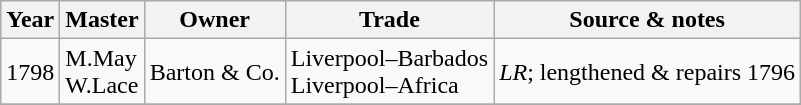<table class=" wikitable">
<tr>
<th>Year</th>
<th>Master</th>
<th>Owner</th>
<th>Trade</th>
<th>Source & notes</th>
</tr>
<tr>
<td>1798</td>
<td>M.May<br>W.Lace</td>
<td>Barton & Co.</td>
<td>Liverpool–Barbados<br>Liverpool–Africa</td>
<td><em>LR</em>; lengthened & repairs 1796</td>
</tr>
<tr>
</tr>
</table>
